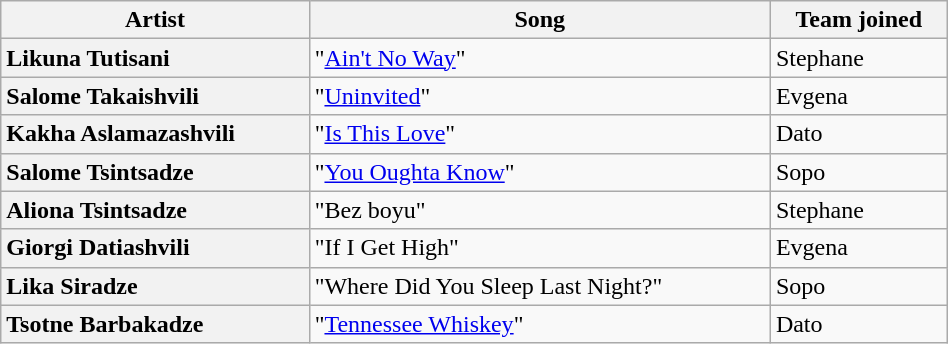<table class="sortable wikitable plainrowheaders" style="margin: 1em auto 1em auto; text-align:left; width:50%">
<tr>
<th scope="col">Artist</th>
<th scope="col">Song</th>
<th scope="col">Team joined</th>
</tr>
<tr>
<th scope="row" style="text-align:left">Likuna Tutisani</th>
<td>"<a href='#'>Ain't No Way</a>"</td>
<td>Stephane</td>
</tr>
<tr>
<th scope="row" style="text-align:left">Salome Takaishvili</th>
<td>"<a href='#'>Uninvited</a>"</td>
<td>Evgena</td>
</tr>
<tr>
<th scope="row" style="text-align:left">Kakha Aslamazashvili</th>
<td>"<a href='#'>Is This Love</a>"</td>
<td>Dato</td>
</tr>
<tr>
<th scope="row" style="text-align:left">Salome Tsintsadze</th>
<td>"<a href='#'>You Oughta Know</a>"</td>
<td>Sopo</td>
</tr>
<tr>
<th scope="row" style="text-align:left">Aliona Tsintsadze</th>
<td>"Bez boyu" </td>
<td>Stephane</td>
</tr>
<tr>
<th scope="row" style="text-align:left">Giorgi Datiashvili</th>
<td>"If I Get High"</td>
<td>Evgena</td>
</tr>
<tr>
<th scope="row" style="text-align:left">Lika Siradze</th>
<td>"Where Did You Sleep Last Night?"</td>
<td>Sopo</td>
</tr>
<tr>
<th scope="row" style="text-align:left">Tsotne Barbakadze</th>
<td>"<a href='#'>Tennessee Whiskey</a>"</td>
<td>Dato</td>
</tr>
</table>
